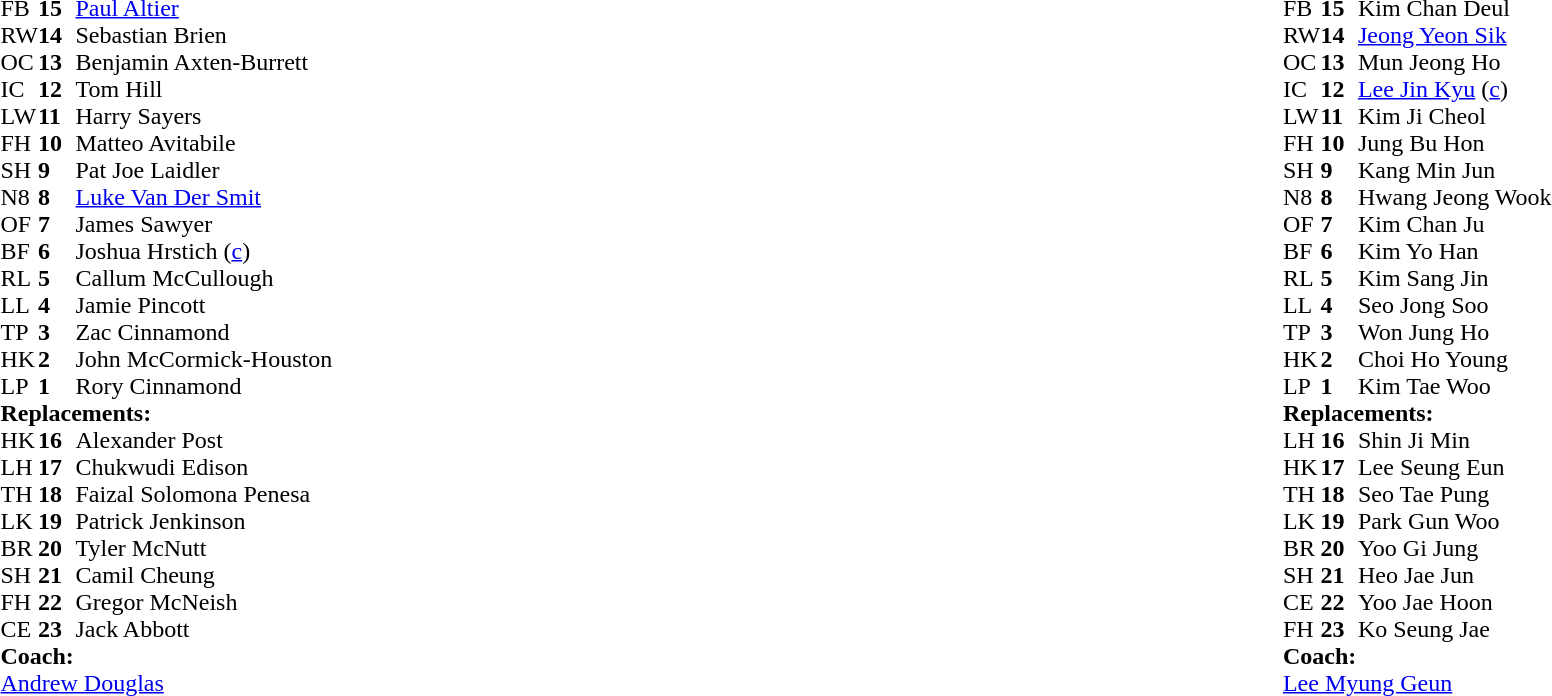<table style="width:100%">
<tr>
<td style="vertical-align:top; width:50%"><br><table cellspacing="0" cellpadding="0">
<tr>
<th width="25"></th>
<th width="25"></th>
</tr>
<tr>
<td>FB</td>
<td><strong>15</strong></td>
<td><a href='#'>Paul Altier</a></td>
</tr>
<tr>
<td>RW</td>
<td><strong>14</strong></td>
<td>Sebastian Brien</td>
</tr>
<tr>
<td>OC</td>
<td><strong>13</strong></td>
<td>Benjamin Axten-Burrett</td>
</tr>
<tr>
<td>IC</td>
<td><strong>12</strong></td>
<td>Tom Hill</td>
</tr>
<tr>
<td>LW</td>
<td><strong>11</strong></td>
<td>Harry Sayers</td>
</tr>
<tr>
<td>FH</td>
<td><strong>10</strong></td>
<td>Matteo Avitabile</td>
</tr>
<tr>
<td>SH</td>
<td><strong>9</strong></td>
<td>Pat Joe Laidler</td>
</tr>
<tr>
<td>N8</td>
<td><strong>8</strong></td>
<td><a href='#'>Luke Van Der Smit</a></td>
</tr>
<tr>
<td>OF</td>
<td><strong>7</strong></td>
<td>James Sawyer</td>
</tr>
<tr>
<td>BF</td>
<td><strong>6</strong></td>
<td>Joshua Hrstich (<a href='#'>c</a>)</td>
</tr>
<tr>
<td>RL</td>
<td><strong>5</strong></td>
<td>Callum McCullough</td>
</tr>
<tr>
<td>LL</td>
<td><strong>4</strong></td>
<td>Jamie Pincott</td>
</tr>
<tr>
<td>TP</td>
<td><strong>3</strong></td>
<td>Zac Cinnamond</td>
</tr>
<tr>
<td>HK</td>
<td><strong>2</strong></td>
<td>John McCormick-Houston</td>
</tr>
<tr>
<td>LP</td>
<td><strong>1</strong></td>
<td>Rory Cinnamond</td>
</tr>
<tr>
<td colspan="3"><strong>Replacements:</strong></td>
</tr>
<tr>
<td>HK</td>
<td><strong>16</strong></td>
<td>Alexander Post</td>
</tr>
<tr>
<td>LH</td>
<td><strong>17</strong></td>
<td>Chukwudi Edison</td>
</tr>
<tr>
<td>TH</td>
<td><strong>18</strong></td>
<td>Faizal Solomona Penesa</td>
</tr>
<tr>
<td>LK</td>
<td><strong>19</strong></td>
<td>Patrick Jenkinson</td>
</tr>
<tr>
<td>BR</td>
<td><strong>20</strong></td>
<td>Tyler McNutt</td>
</tr>
<tr>
<td>SH</td>
<td><strong>21</strong></td>
<td>Camil Cheung</td>
</tr>
<tr>
<td>FH</td>
<td><strong>22</strong></td>
<td>Gregor McNeish</td>
</tr>
<tr>
<td>CE</td>
<td><strong>23</strong></td>
<td>Jack Abbott</td>
</tr>
<tr>
<td colspan="3"><strong>Coach:</strong></td>
</tr>
<tr>
<td colspan="3"> <a href='#'>Andrew Douglas</a></td>
</tr>
</table>
</td>
<td><br><table cellspacing="0" cellpadding="0" style="margin:auto">
<tr>
<th width="25"></th>
<th width="25"></th>
</tr>
<tr>
<td>FB</td>
<td><strong>15</strong></td>
<td>Kim Chan Deul</td>
</tr>
<tr>
<td>RW</td>
<td><strong>14</strong></td>
<td><a href='#'>Jeong Yeon Sik</a></td>
</tr>
<tr>
<td>OC</td>
<td><strong>13</strong></td>
<td>Mun Jeong Ho</td>
</tr>
<tr>
<td>IC</td>
<td><strong>12</strong></td>
<td><a href='#'>Lee Jin Kyu</a> (<a href='#'>c</a>)</td>
</tr>
<tr>
<td>LW</td>
<td><strong>11</strong></td>
<td>Kim Ji Cheol</td>
</tr>
<tr>
<td>FH</td>
<td><strong>10</strong></td>
<td>Jung Bu Hon</td>
</tr>
<tr>
<td>SH</td>
<td><strong>9</strong></td>
<td>Kang Min Jun</td>
</tr>
<tr>
<td>N8</td>
<td><strong>8</strong></td>
<td>Hwang Jeong Wook</td>
</tr>
<tr>
<td>OF</td>
<td><strong>7</strong></td>
<td>Kim Chan Ju</td>
</tr>
<tr>
<td>BF</td>
<td><strong>6</strong></td>
<td>Kim Yo Han</td>
</tr>
<tr>
<td>RL</td>
<td><strong>5</strong></td>
<td>Kim Sang Jin</td>
</tr>
<tr>
<td>LL</td>
<td><strong>4</strong></td>
<td>Seo Jong Soo</td>
</tr>
<tr>
<td>TP</td>
<td><strong>3</strong></td>
<td>Won Jung Ho</td>
</tr>
<tr>
<td>HK</td>
<td><strong>2</strong></td>
<td>Choi Ho Young</td>
</tr>
<tr>
<td>LP</td>
<td><strong>1</strong></td>
<td>Kim Tae Woo</td>
</tr>
<tr>
<td colspan="3"><strong>Replacements:</strong></td>
</tr>
<tr>
<td>LH</td>
<td><strong>16</strong></td>
<td>Shin Ji Min</td>
</tr>
<tr>
<td>HK</td>
<td><strong>17</strong></td>
<td>Lee Seung Eun</td>
</tr>
<tr>
<td>TH</td>
<td><strong>18</strong></td>
<td>Seo Tae Pung</td>
</tr>
<tr>
<td>LK</td>
<td><strong>19</strong></td>
<td>Park Gun Woo</td>
</tr>
<tr>
<td>BR</td>
<td><strong>20</strong></td>
<td>Yoo Gi Jung</td>
</tr>
<tr>
<td>SH</td>
<td><strong>21</strong></td>
<td>Heo Jae Jun</td>
</tr>
<tr>
<td>CE</td>
<td><strong>22</strong></td>
<td>Yoo Jae Hoon</td>
</tr>
<tr>
<td>FH</td>
<td><strong>23</strong></td>
<td>Ko Seung Jae</td>
</tr>
<tr>
<td colspan="3"><strong>Coach:</strong></td>
</tr>
<tr>
<td colspan="3"> <a href='#'>Lee Myung Geun</a></td>
</tr>
</table>
</td>
</tr>
</table>
